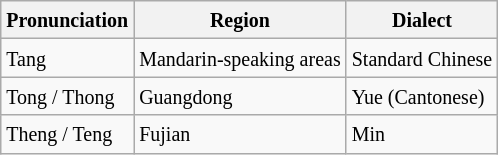<table class="wikitable">
<tr>
<th><small>Pronunciation</small></th>
<th><small>Region</small></th>
<th><small>Dialect</small></th>
</tr>
<tr>
<td><small>Tang</small></td>
<td><small>Mandarin-speaking areas</small></td>
<td><small>Standard Chinese</small></td>
</tr>
<tr>
<td><small>Tong / Thong</small></td>
<td><small>Guangdong</small></td>
<td><small>Yue (Cantonese)</small></td>
</tr>
<tr>
<td><small>Theng / Teng</small></td>
<td><small>Fujian</small></td>
<td><small>Min</small></td>
</tr>
</table>
